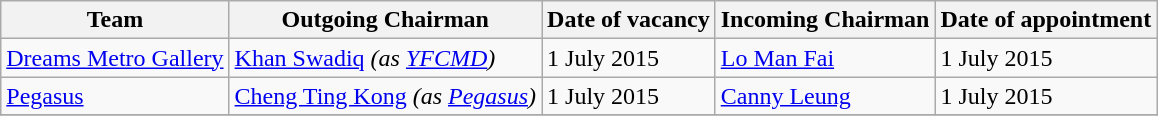<table class="wikitable">
<tr>
<th>Team</th>
<th>Outgoing Chairman</th>
<th>Date of vacancy</th>
<th>Incoming Chairman</th>
<th>Date of appointment</th>
</tr>
<tr>
<td><a href='#'>Dreams Metro Gallery</a></td>
<td><a href='#'>Khan Swadiq</a> <em>(as <a href='#'>YFCMD</a>)</em></td>
<td>1 July 2015</td>
<td><a href='#'>Lo Man Fai</a></td>
<td>1 July 2015</td>
</tr>
<tr>
<td><a href='#'>Pegasus</a></td>
<td><a href='#'>Cheng Ting Kong</a> <em>(as <a href='#'>Pegasus</a>)</em></td>
<td>1 July 2015</td>
<td><a href='#'>Canny Leung</a></td>
<td>1 July 2015</td>
</tr>
<tr>
</tr>
</table>
